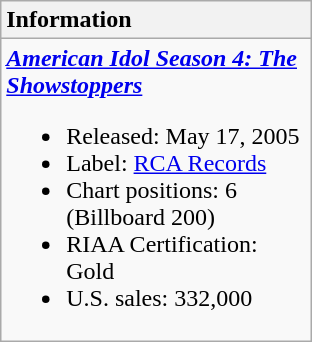<table class="wikitable">
<tr>
<th style="text-align:left; width:200px;">Information</th>
</tr>
<tr>
<td style="text-align:left; vertical-align:top;"><strong><em><a href='#'>American Idol Season 4: The Showstoppers</a></em></strong><br><ul><li>Released: May 17, 2005</li><li>Label: <a href='#'>RCA Records</a></li><li>Chart positions: 6 (Billboard 200)</li><li>RIAA Certification: Gold</li><li>U.S. sales: 332,000</li></ul></td>
</tr>
</table>
